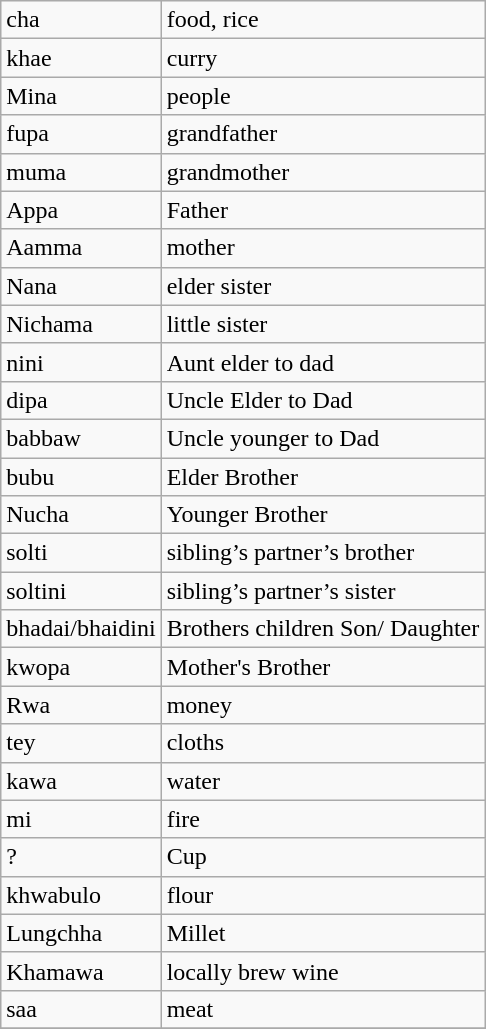<table class="wikitable">
<tr>
<td>cha</td>
<td>food, rice</td>
</tr>
<tr>
<td>khae</td>
<td>curry</td>
</tr>
<tr>
<td>Mina</td>
<td>people</td>
</tr>
<tr>
<td>fupa</td>
<td>grandfather</td>
</tr>
<tr>
<td>muma</td>
<td>grandmother</td>
</tr>
<tr>
<td>Appa</td>
<td>Father</td>
</tr>
<tr>
<td>Aamma</td>
<td>mother</td>
</tr>
<tr>
<td>Nana</td>
<td>elder sister</td>
</tr>
<tr>
<td>Nichama</td>
<td>little sister</td>
</tr>
<tr>
<td>nini</td>
<td>Aunt elder to dad</td>
</tr>
<tr>
<td>dipa</td>
<td>Uncle Elder to Dad</td>
</tr>
<tr>
<td>babbaw</td>
<td>Uncle younger to Dad</td>
</tr>
<tr>
<td>bubu</td>
<td>Elder Brother</td>
</tr>
<tr>
<td>Nucha</td>
<td>Younger Brother</td>
</tr>
<tr>
<td>solti</td>
<td>sibling’s partner’s brother</td>
</tr>
<tr>
<td>soltini</td>
<td>sibling’s partner’s sister</td>
</tr>
<tr>
<td>bhadai/bhaidini</td>
<td>Brothers children Son/ Daughter</td>
</tr>
<tr>
<td>kwopa</td>
<td>Mother's Brother</td>
</tr>
<tr>
<td>Rwa</td>
<td>money</td>
</tr>
<tr>
<td>tey</td>
<td>cloths</td>
</tr>
<tr>
<td>kawa</td>
<td>water</td>
</tr>
<tr>
<td>mi</td>
<td>fire</td>
</tr>
<tr>
<td>?</td>
<td>Cup</td>
</tr>
<tr>
<td>khwabulo</td>
<td>flour</td>
</tr>
<tr>
<td>Lungchha</td>
<td>Millet</td>
</tr>
<tr>
<td>Khamawa</td>
<td>locally brew wine</td>
</tr>
<tr>
<td>saa</td>
<td>meat</td>
</tr>
<tr Chenbi. || coins>
</tr>
</table>
